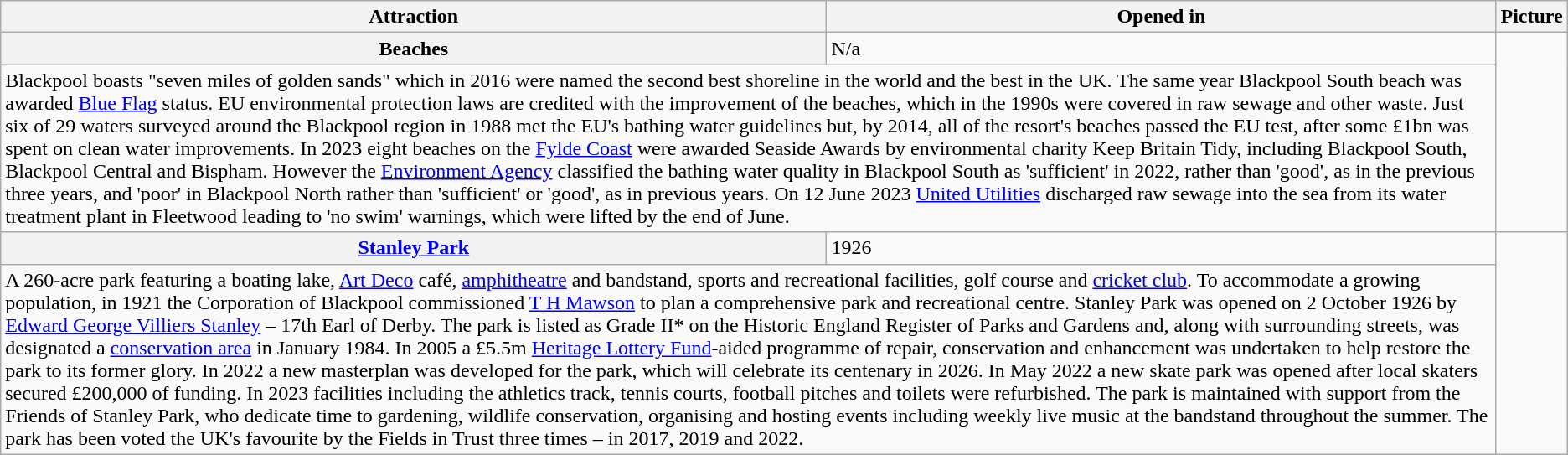<table class="wikitable">
<tr>
<th>Attraction</th>
<th>Opened in</th>
<th>Picture</th>
</tr>
<tr>
<th>Beaches</th>
<td>N/a</td>
<td rowspan=2></td>
</tr>
<tr>
<td colspan=2>Blackpool boasts "seven miles of golden sands" which in 2016 were named the second best shoreline in the world and the best in the UK. The same year Blackpool South beach was awarded <a href='#'>Blue Flag</a> status. EU environmental protection laws are credited with the improvement of the beaches, which in the 1990s were covered in raw sewage and other waste. Just six of 29 waters surveyed around the Blackpool region in 1988 met the EU's bathing water guidelines but, by 2014, all of the resort's beaches passed the EU test, after some £1bn was spent on clean water improvements. In 2023 eight beaches on the <a href='#'>Fylde Coast</a> were awarded Seaside Awards by environmental charity Keep Britain Tidy, including Blackpool South, Blackpool Central and Bispham. However the <a href='#'>Environment Agency</a> classified the bathing water quality in Blackpool South as 'sufficient' in 2022, rather than 'good', as in the previous three years, and 'poor' in Blackpool North rather than 'sufficient' or 'good', as in previous years. On 12 June 2023 <a href='#'>United Utilities</a> discharged raw sewage into the sea from its water treatment plant in Fleetwood leading to 'no swim' warnings, which were lifted by the end of June.</td>
</tr>
<tr>
<th><a href='#'>Stanley Park</a></th>
<td>1926</td>
<td rowspan=2></td>
</tr>
<tr>
<td colspan=2>A 260-acre park featuring a boating lake, <a href='#'>Art Deco</a> café, <a href='#'>amphitheatre</a> and bandstand, sports and recreational facilities, golf course and <a href='#'>cricket club</a>. To accommodate a growing population, in 1921 the Corporation of Blackpool commissioned <a href='#'>T H Mawson</a> to plan a comprehensive park and recreational centre. Stanley Park was opened on 2 October 1926 by <a href='#'>Edward George Villiers Stanley</a> – 17th Earl of Derby. The park is listed as Grade II* on the Historic England Register of Parks and Gardens and, along with surrounding streets, was designated a <a href='#'>conservation area</a> in January 1984. In 2005 a £5.5m <a href='#'>Heritage Lottery Fund</a>-aided programme of repair, conservation and enhancement was undertaken to help restore the park to its former glory. In 2022 a new masterplan was developed for the park, which will celebrate its centenary in 2026. In May 2022 a new skate park was opened after local skaters secured £200,000 of funding. In 2023 facilities including the athletics track, tennis courts, football pitches and toilets were refurbished. The park is maintained with support from the Friends of Stanley Park, who dedicate time to gardening, wildlife conservation, organising and hosting events including weekly live music at the bandstand throughout the summer. The park has been voted the UK's favourite  by the Fields in Trust three times – in 2017, 2019 and 2022.</td>
</tr>
</table>
